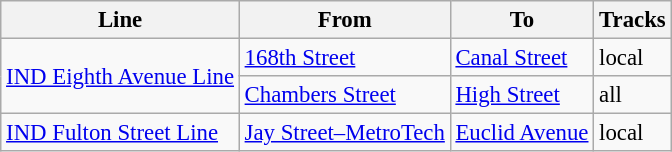<table class="wikitable collapsible" style="font-size:95%">
<tr>
<th>Line</th>
<th>From</th>
<th>To</th>
<th>Tracks</th>
</tr>
<tr>
<td rowspan=2><a href='#'>IND Eighth Avenue Line</a></td>
<td><a href='#'>168th Street</a></td>
<td><a href='#'>Canal Street</a></td>
<td>local</td>
</tr>
<tr>
<td><a href='#'>Chambers Street</a></td>
<td><a href='#'>High Street</a></td>
<td>all</td>
</tr>
<tr>
<td><a href='#'>IND Fulton Street Line</a></td>
<td><a href='#'>Jay Street–MetroTech</a></td>
<td><a href='#'>Euclid Avenue</a></td>
<td>local</td>
</tr>
</table>
